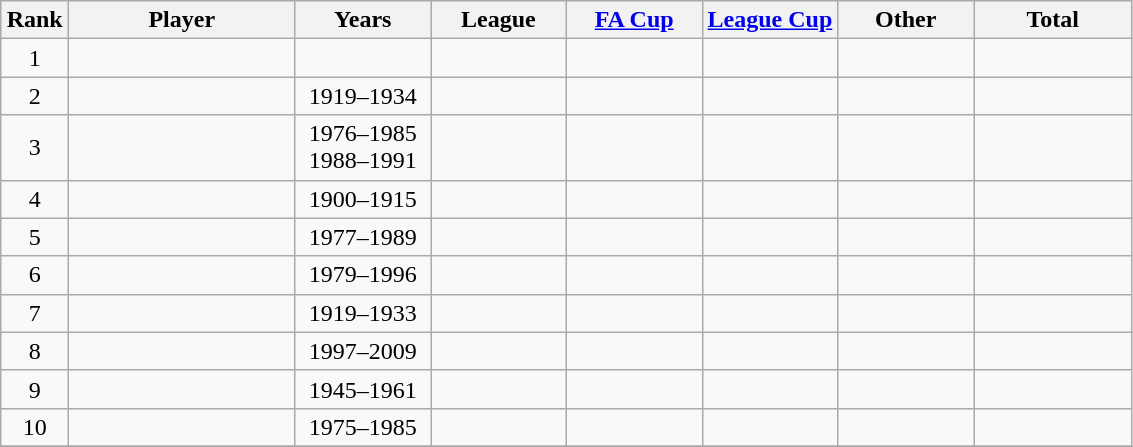<table class="wikitable sortable" style="text-align: center;">
<tr>
<th width=6%>Rank</th>
<th width=20%>Player</th>
<th width=12%>Years</th>
<th width=12%>League</th>
<th width=12%><a href='#'>FA Cup</a></th>
<th width=12%><a href='#'>League Cup</a></th>
<th width=12%>Other</th>
<th width=14%>Total</th>
</tr>
<tr>
<td>1</td>
<td style="text-align:left;"> </td>
<td></td>
<td></td>
<td></td>
<td></td>
<td></td>
<td></td>
</tr>
<tr>
<td>2</td>
<td style="text-align:left;"> </td>
<td>1919–1934</td>
<td></td>
<td></td>
<td></td>
<td></td>
<td></td>
</tr>
<tr>
<td>3</td>
<td style="text-align:left;"> </td>
<td>1976–1985<br>1988–1991</td>
<td></td>
<td></td>
<td></td>
<td></td>
<td></td>
</tr>
<tr>
<td>4</td>
<td style="text-align:left;"> </td>
<td>1900–1915</td>
<td></td>
<td></td>
<td></td>
<td></td>
<td></td>
</tr>
<tr>
<td>5</td>
<td style="text-align:left;"> </td>
<td>1977–1989</td>
<td></td>
<td></td>
<td></td>
<td></td>
<td></td>
</tr>
<tr>
<td>6</td>
<td style="text-align:left;"> </td>
<td>1979–1996</td>
<td></td>
<td></td>
<td></td>
<td></td>
<td></td>
</tr>
<tr>
<td>7</td>
<td style="text-align:left;"> </td>
<td>1919–1933</td>
<td></td>
<td></td>
<td></td>
<td></td>
<td></td>
</tr>
<tr>
<td>8</td>
<td style="text-align:left;"> </td>
<td>1997–2009</td>
<td></td>
<td></td>
<td></td>
<td></td>
<td></td>
</tr>
<tr>
<td>9</td>
<td style="text-align:left;"> </td>
<td>1945–1961</td>
<td></td>
<td></td>
<td></td>
<td></td>
<td></td>
</tr>
<tr>
<td>10</td>
<td style="text-align:left;"> </td>
<td>1975–1985</td>
<td></td>
<td></td>
<td></td>
<td></td>
<td></td>
</tr>
<tr>
</tr>
</table>
